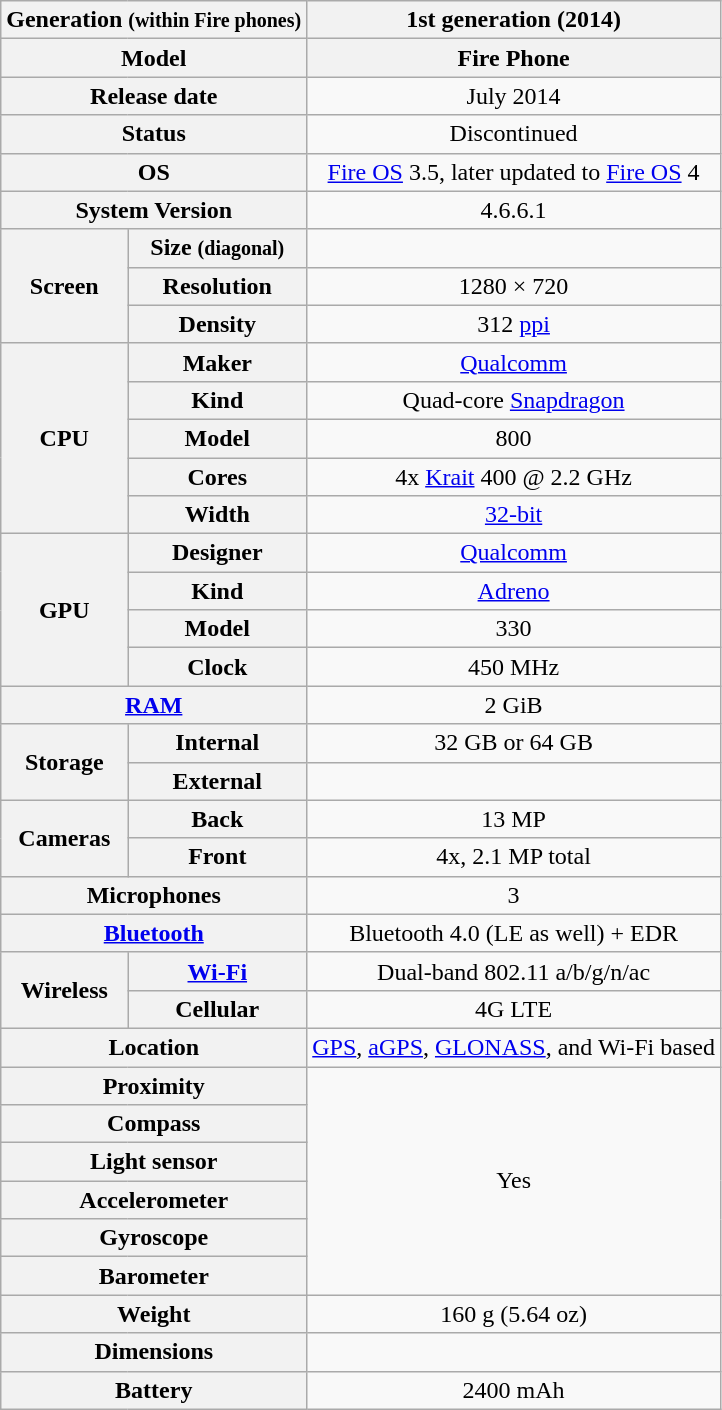<table class="wikitable" style="text-align:center;">
<tr>
<th colspan="2">Generation <small>(within Fire phones)</small></th>
<th>1st generation (2014)</th>
</tr>
<tr>
<th colspan="2">Model</th>
<th>Fire Phone</th>
</tr>
<tr>
<th colspan="2">Release date</th>
<td>July 2014</td>
</tr>
<tr>
<th colspan="2">Status</th>
<td>Discontinued</td>
</tr>
<tr>
<th colspan="2">OS</th>
<td><a href='#'>Fire OS</a> 3.5, later updated to <a href='#'>Fire OS</a> 4</td>
</tr>
<tr>
<th colspan="2">System Version</th>
<td>4.6.6.1</td>
</tr>
<tr>
<th rowspan="3">Screen</th>
<th>Size <small>(diagonal)</small></th>
<td></td>
</tr>
<tr>
<th colspan="1">Resolution</th>
<td>1280 × 720</td>
</tr>
<tr>
<th colspan="1">Density</th>
<td>312 <a href='#'>ppi</a></td>
</tr>
<tr>
<th rowspan="5">CPU</th>
<th>Maker</th>
<td><a href='#'>Qualcomm</a></td>
</tr>
<tr>
<th>Kind</th>
<td>Quad-core <a href='#'>Snapdragon</a></td>
</tr>
<tr>
<th>Model</th>
<td>800</td>
</tr>
<tr>
<th>Cores</th>
<td>4x <a href='#'>Krait</a> 400 @ 2.2 GHz</td>
</tr>
<tr>
<th>Width</th>
<td><a href='#'>32-bit</a></td>
</tr>
<tr>
<th rowspan="4">GPU</th>
<th>Designer</th>
<td><a href='#'>Qualcomm</a></td>
</tr>
<tr>
<th>Kind</th>
<td><a href='#'>Adreno</a></td>
</tr>
<tr>
<th>Model</th>
<td>330</td>
</tr>
<tr>
<th>Clock</th>
<td>450 MHz </td>
</tr>
<tr>
<th colspan="2"><a href='#'>RAM</a></th>
<td>2 GiB</td>
</tr>
<tr>
<th rowspan="2">Storage</th>
<th>Internal</th>
<td>32 GB or 64 GB</td>
</tr>
<tr>
<th>External</th>
<td></td>
</tr>
<tr>
<th rowspan=2>Cameras</th>
<th>Back</th>
<td>13 MP</td>
</tr>
<tr>
<th>Front</th>
<td>4x, 2.1 MP total</td>
</tr>
<tr>
<th colspan="2">Microphones</th>
<td>3</td>
</tr>
<tr>
<th colspan="2"><a href='#'>Bluetooth</a></th>
<td>Bluetooth 4.0 (LE as well)  + EDR</td>
</tr>
<tr>
<th rowspan="2">Wireless</th>
<th><a href='#'>Wi-Fi</a></th>
<td>Dual-band 802.11 a/b/g/n/ac</td>
</tr>
<tr>
<th>Cellular</th>
<td>4G LTE</td>
</tr>
<tr>
<th colspan="2">Location</th>
<td><a href='#'>GPS</a>, <a href='#'>aGPS</a>, <a href='#'>GLONASS</a>, and Wi-Fi based</td>
</tr>
<tr>
<th colspan="2">Proximity</th>
<td rowspan="6">Yes</td>
</tr>
<tr>
<th colspan="2">Compass</th>
</tr>
<tr>
<th colspan="2">Light sensor</th>
</tr>
<tr>
<th colspan="2">Accelerometer</th>
</tr>
<tr>
<th colspan="2">Gyroscope</th>
</tr>
<tr>
<th colspan="2">Barometer</th>
</tr>
<tr>
<th colspan="2">Weight</th>
<td>160 g (5.64 oz)</td>
</tr>
<tr>
<th colspan="2">Dimensions</th>
<td></td>
</tr>
<tr>
<th colspan="2">Battery</th>
<td>2400 mAh</td>
</tr>
</table>
